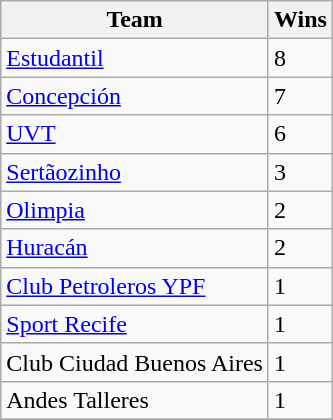<table class="wikitable">
<tr>
<th>Team</th>
<th>Wins</th>
</tr>
<tr>
<td> <a href='#'>Estudantil</a></td>
<td>8</td>
</tr>
<tr>
<td> <a href='#'>Concepción</a></td>
<td>7</td>
</tr>
<tr>
<td> <a href='#'>UVT</a></td>
<td>6</td>
</tr>
<tr>
<td> <a href='#'>Sertãozinho</a></td>
<td>3</td>
</tr>
<tr>
<td> <a href='#'>Olimpia</a></td>
<td>2</td>
</tr>
<tr>
<td> <a href='#'>Huracán</a></td>
<td>2</td>
</tr>
<tr>
<td> <a href='#'>Club Petroleros YPF</a></td>
<td>1</td>
</tr>
<tr>
<td> <a href='#'>Sport Recife</a></td>
<td>1</td>
</tr>
<tr>
<td> Club Ciudad Buenos Aires</td>
<td>1</td>
</tr>
<tr>
<td> Andes Talleres</td>
<td>1</td>
</tr>
<tr>
</tr>
</table>
